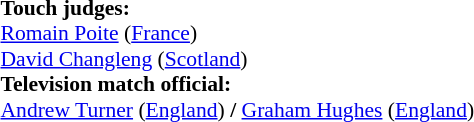<table style="width:100%; font-size:90%;">
<tr>
<td><br><strong>Touch judges:</strong>
<br><a href='#'>Romain Poite</a> (<a href='#'>France</a>)
<br><a href='#'>David Changleng</a> (<a href='#'>Scotland</a>)
<br><strong>Television match official:</strong>
<br><a href='#'>Andrew Turner</a> (<a href='#'>England</a>) <strong>/</strong> <a href='#'>Graham Hughes</a> (<a href='#'>England</a>)</td>
</tr>
</table>
